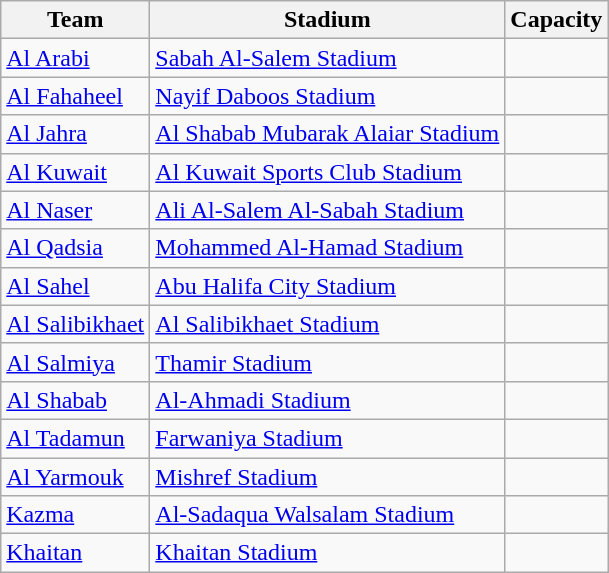<table class="wikitable sortable" style="text-align: left;">
<tr>
<th>Team</th>
<th>Stadium</th>
<th>Capacity</th>
</tr>
<tr>
<td><a href='#'>Al Arabi</a></td>
<td><a href='#'>Sabah Al-Salem Stadium</a></td>
<td style="text-align:center;"></td>
</tr>
<tr>
<td><a href='#'>Al Fahaheel</a></td>
<td><a href='#'>Nayif Daboos Stadium</a></td>
<td style="text-align:center;"></td>
</tr>
<tr>
<td><a href='#'>Al Jahra</a></td>
<td><a href='#'>Al Shabab Mubarak Alaiar Stadium</a></td>
<td style="text-align:center;"></td>
</tr>
<tr>
<td><a href='#'>Al Kuwait</a></td>
<td><a href='#'>Al Kuwait Sports Club Stadium</a></td>
<td style="text-align:center;"></td>
</tr>
<tr>
<td><a href='#'>Al Naser</a></td>
<td><a href='#'>Ali Al-Salem Al-Sabah Stadium</a></td>
<td style="text-align:center;"></td>
</tr>
<tr>
<td><a href='#'>Al Qadsia</a></td>
<td><a href='#'>Mohammed Al-Hamad Stadium</a></td>
<td style="text-align:center;"></td>
</tr>
<tr>
<td><a href='#'>Al Sahel</a></td>
<td><a href='#'>Abu Halifa City Stadium</a></td>
<td style="text-align:center;"></td>
</tr>
<tr>
<td><a href='#'>Al Salibikhaet</a></td>
<td><a href='#'>Al Salibikhaet Stadium</a></td>
<td style="text-align:center;"></td>
</tr>
<tr>
<td><a href='#'>Al Salmiya</a></td>
<td><a href='#'>Thamir Stadium</a></td>
<td style="text-align:center;"></td>
</tr>
<tr>
<td><a href='#'>Al Shabab</a></td>
<td><a href='#'>Al-Ahmadi Stadium</a></td>
<td style="text-align:center;"></td>
</tr>
<tr>
<td><a href='#'>Al Tadamun</a></td>
<td><a href='#'>Farwaniya Stadium</a></td>
<td style="text-align:center;"></td>
</tr>
<tr>
<td><a href='#'>Al Yarmouk</a></td>
<td><a href='#'>Mishref Stadium</a></td>
<td style="text-align:center;"></td>
</tr>
<tr>
<td><a href='#'>Kazma</a></td>
<td><a href='#'>Al-Sadaqua Walsalam Stadium</a></td>
<td style="text-align:center;"></td>
</tr>
<tr>
<td><a href='#'>Khaitan</a></td>
<td><a href='#'>Khaitan Stadium</a></td>
<td style="text-align:center;"></td>
</tr>
</table>
